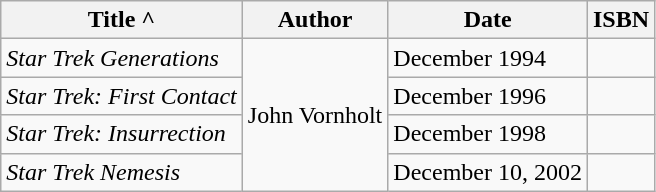<table class="wikitable">
<tr>
<th>Title ^</th>
<th>Author</th>
<th>Date</th>
<th>ISBN</th>
</tr>
<tr>
<td><em>Star Trek Generations</em></td>
<td rowspan="4">John Vornholt</td>
<td>December 1994</td>
<td></td>
</tr>
<tr>
<td><em>Star Trek: First Contact</em></td>
<td>December 1996</td>
<td></td>
</tr>
<tr>
<td><em>Star Trek: Insurrection</em></td>
<td>December 1998</td>
<td></td>
</tr>
<tr>
<td><em>Star Trek Nemesis</em></td>
<td>December 10, 2002</td>
<td></td>
</tr>
</table>
